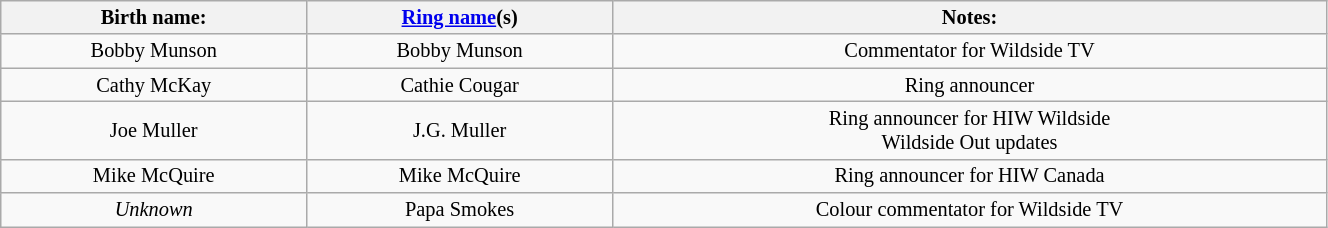<table class="sortable wikitable" style="font-size:85%; text-align:center; width:70%;">
<tr>
<th>Birth name:</th>
<th><a href='#'>Ring name</a>(s)</th>
<th>Notes:</th>
</tr>
<tr>
<td>Bobby Munson</td>
<td>Bobby Munson</td>
<td>Commentator for Wildside TV</td>
</tr>
<tr>
<td>Cathy McKay</td>
<td>Cathie Cougar</td>
<td>Ring announcer</td>
</tr>
<tr>
<td>Joe Muller</td>
<td>J.G. Muller</td>
<td>Ring announcer for HIW Wildside<br> Wildside Out updates</td>
</tr>
<tr>
<td>Mike McQuire</td>
<td>Mike McQuire</td>
<td>Ring announcer for HIW Canada</td>
</tr>
<tr>
<td><em>Unknown</em></td>
<td>Papa Smokes</td>
<td>Colour commentator for Wildside TV</td>
</tr>
</table>
